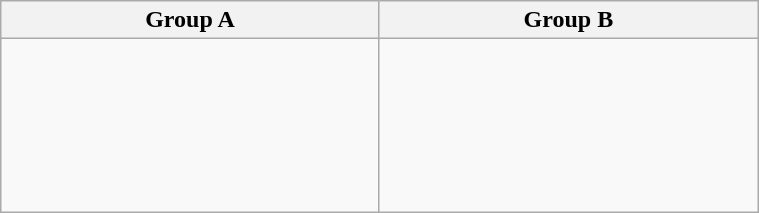<table class="wikitable" width=40%>
<tr>
<th width=25%>Group A</th>
<th width=25%>Group B</th>
</tr>
<tr>
<td><br><br>
<br>
<br>
<br>
</td>
<td><br><br>
<br>
<br>
<br>
<br>
</td>
</tr>
</table>
